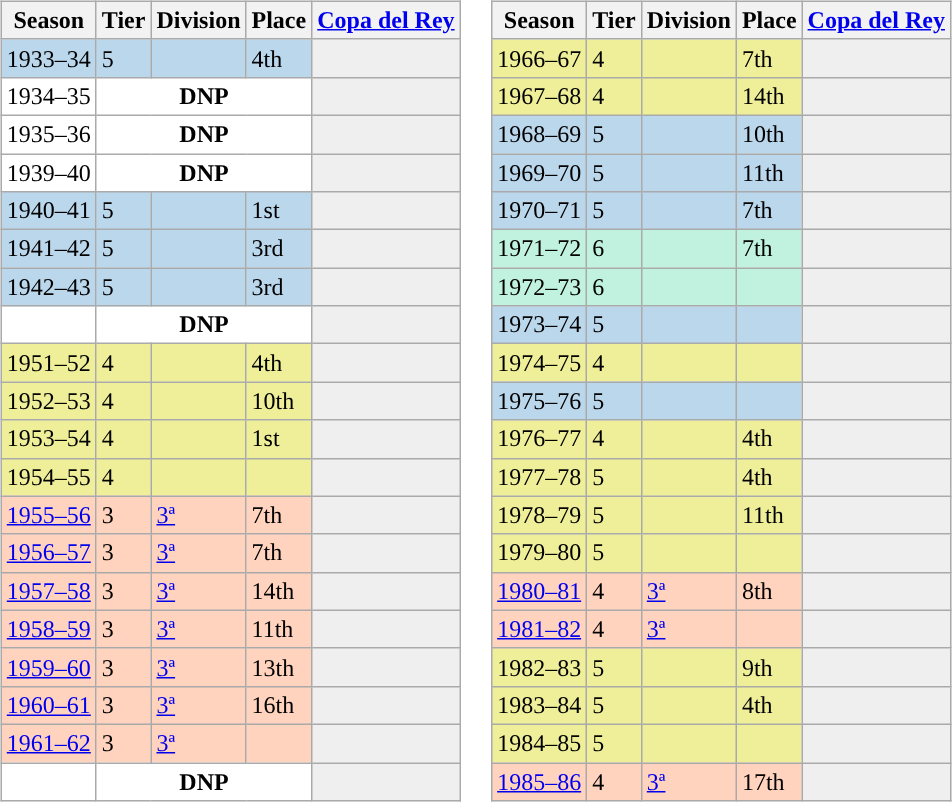<table>
<tr>
<td style="vertical-align:top;"><br><table class="wikitable">
<tr style="background:#f0f6fa;">
<th>Season</th>
<th>Tier</th>
<th>Division</th>
<th>Place</th>
<th><a href='#'>Copa del Rey</a></th>
</tr>
<tr>
<td style="background:#BBD7EC;">1933–34</td>
<td style="background:#BBD7EC;">5</td>
<td style="background:#BBD7EC;"></td>
<td style="background:#BBD7EC;">4th</td>
<th style="background:#efefef;"></th>
</tr>
<tr>
<td style="background:#FFFFFF;">1934–35</td>
<th colspan="3" style="background:#FFFFFF;">DNP</th>
<td style="background:#efefef;"></td>
</tr>
<tr>
<td style="background:#FFFFFF;">1935–36</td>
<th colspan="3" style="background:#FFFFFF;">DNP</th>
<td style="background:#efefef;"></td>
</tr>
<tr>
<td style="background:#FFFFFF;">1939–40</td>
<th colspan="3" style="background:#FFFFFF;">DNP</th>
<td style="background:#efefef;"></td>
</tr>
<tr>
<td style="background:#BBD7EC;">1940–41</td>
<td style="background:#BBD7EC;">5</td>
<td style="background:#BBD7EC;"></td>
<td style="background:#BBD7EC;">1st</td>
<th style="background:#efefef;"></th>
</tr>
<tr>
<td style="background:#BBD7EC;">1941–42</td>
<td style="background:#BBD7EC;">5</td>
<td style="background:#BBD7EC;"></td>
<td style="background:#BBD7EC;">3rd</td>
<th style="background:#efefef;"></th>
</tr>
<tr>
<td style="background:#BBD7EC;">1942–43</td>
<td style="background:#BBD7EC;">5</td>
<td style="background:#BBD7EC;"></td>
<td style="background:#BBD7EC;">3rd</td>
<th style="background:#efefef;"></th>
</tr>
<tr>
<td style="background:#FFFFFF;"></td>
<th style="background:#FFFFFF;" colspan="3">DNP</th>
<td style="background:#efefef;"></td>
</tr>
<tr>
<td style="background:#EFEF99;">1951–52</td>
<td style="background:#EFEF99;">4</td>
<td style="background:#EFEF99;"></td>
<td style="background:#EFEF99;">4th</td>
<th style="background:#efefef;"></th>
</tr>
<tr>
<td style="background:#EFEF99;">1952–53</td>
<td style="background:#EFEF99;">4</td>
<td style="background:#EFEF99;"></td>
<td style="background:#EFEF99;">10th</td>
<th style="background:#efefef;"></th>
</tr>
<tr>
<td style="background:#EFEF99;">1953–54</td>
<td style="background:#EFEF99;">4</td>
<td style="background:#EFEF99;"></td>
<td style="background:#EFEF99;">1st</td>
<th style="background:#efefef;"></th>
</tr>
<tr>
<td style="background:#EFEF99;">1954–55</td>
<td style="background:#EFEF99;">4</td>
<td style="background:#EFEF99;"></td>
<td style="background:#EFEF99;"></td>
<th style="background:#efefef;"></th>
</tr>
<tr>
<td style="background:#FFD3BD;"><a href='#'>1955–56</a></td>
<td style="background:#FFD3BD;">3</td>
<td style="background:#FFD3BD;"><a href='#'>3ª</a></td>
<td style="background:#FFD3BD;">7th</td>
<th style="background:#efefef;"></th>
</tr>
<tr>
<td style="background:#FFD3BD;"><a href='#'>1956–57</a></td>
<td style="background:#FFD3BD;">3</td>
<td style="background:#FFD3BD;"><a href='#'>3ª</a></td>
<td style="background:#FFD3BD;">7th</td>
<th style="background:#efefef;"></th>
</tr>
<tr>
<td style="background:#FFD3BD;"><a href='#'>1957–58</a></td>
<td style="background:#FFD3BD;">3</td>
<td style="background:#FFD3BD;"><a href='#'>3ª</a></td>
<td style="background:#FFD3BD;">14th</td>
<th style="background:#efefef;"></th>
</tr>
<tr>
<td style="background:#FFD3BD;"><a href='#'>1958–59</a></td>
<td style="background:#FFD3BD;">3</td>
<td style="background:#FFD3BD;"><a href='#'>3ª</a></td>
<td style="background:#FFD3BD;">11th</td>
<th style="background:#efefef;"></th>
</tr>
<tr>
<td style="background:#FFD3BD;"><a href='#'>1959–60</a></td>
<td style="background:#FFD3BD;">3</td>
<td style="background:#FFD3BD;"><a href='#'>3ª</a></td>
<td style="background:#FFD3BD;">13th</td>
<th style="background:#efefef;"></th>
</tr>
<tr>
<td style="background:#FFD3BD;"><a href='#'>1960–61</a></td>
<td style="background:#FFD3BD;">3</td>
<td style="background:#FFD3BD;"><a href='#'>3ª</a></td>
<td style="background:#FFD3BD;">16th</td>
<th style="background:#efefef;"></th>
</tr>
<tr>
<td style="background:#FFD3BD;"><a href='#'>1961–62</a></td>
<td style="background:#FFD3BD;">3</td>
<td style="background:#FFD3BD;"><a href='#'>3ª</a></td>
<td style="background:#FFD3BD;"></td>
<th style="background:#efefef;"></th>
</tr>
<tr>
<td style="background:#FFFFFF;"></td>
<th style="background:#FFFFFF;" colspan="3">DNP</th>
<td style="background:#efefef;"></td>
</tr>
</table>
</td>
<td style="vertical-align:top;"><br><table class="wikitable">
<tr style="background:#f0f6fa">
<th>Season</th>
<th>Tier</th>
<th>Division</th>
<th>Place</th>
<th><a href='#'>Copa del Rey</a></th>
</tr>
<tr>
<td style="background:#EFEF99;">1966–67</td>
<td style="background:#EFEF99;">4</td>
<td style="background:#EFEF99;"></td>
<td style="background:#EFEF99;">7th</td>
<th style="background:#efefef;"></th>
</tr>
<tr>
<td style="background:#EFEF99;">1967–68</td>
<td style="background:#EFEF99;">4</td>
<td style="background:#EFEF99;"></td>
<td style="background:#EFEF99;">14th</td>
<th style="background:#efefef;"></th>
</tr>
<tr>
<td style="background:#BBD7EC;">1968–69</td>
<td style="background:#BBD7EC;">5</td>
<td style="background:#BBD7EC;"></td>
<td style="background:#BBD7EC;">10th</td>
<th style="background:#efefef;"></th>
</tr>
<tr>
<td style="background:#BBD7EC;">1969–70</td>
<td style="background:#BBD7EC;">5</td>
<td style="background:#BBD7EC;"></td>
<td style="background:#BBD7EC;">11th</td>
<th style="background:#efefef;"></th>
</tr>
<tr>
<td style="background:#BBD7EC;">1970–71</td>
<td style="background:#BBD7EC;">5</td>
<td style="background:#BBD7EC;"></td>
<td style="background:#BBD7EC;">7th</td>
<th style="background:#efefef;"></th>
</tr>
<tr>
<td style="background:#C0F2DF;">1971–72</td>
<td style="background:#C0F2DF;">6</td>
<td style="background:#C0F2DF;"></td>
<td style="background:#C0F2DF;">7th</td>
<th style="background:#efefef;"></th>
</tr>
<tr>
<td style="background:#C0F2DF;">1972–73</td>
<td style="background:#C0F2DF;">6</td>
<td style="background:#C0F2DF;"></td>
<td style="background:#C0F2DF;"></td>
<th style="background:#efefef;"></th>
</tr>
<tr>
<td style="background:#BBD7EC;">1973–74</td>
<td style="background:#BBD7EC;">5</td>
<td style="background:#BBD7EC;"></td>
<td style="background:#BBD7EC;"></td>
<th style="background:#efefef;"></th>
</tr>
<tr>
<td style="background:#EFEF99;">1974–75</td>
<td style="background:#EFEF99;">4</td>
<td style="background:#EFEF99;"></td>
<td style="background:#EFEF99;"></td>
<th style="background:#efefef;"></th>
</tr>
<tr>
<td style="background:#BBD7EC;">1975–76</td>
<td style="background:#BBD7EC;">5</td>
<td style="background:#BBD7EC;"></td>
<td style="background:#BBD7EC;"></td>
<th style="background:#efefef;"></th>
</tr>
<tr>
<td style="background:#EFEF99;">1976–77</td>
<td style="background:#EFEF99;">4</td>
<td style="background:#EFEF99;"></td>
<td style="background:#EFEF99;">4th</td>
<th style="background:#efefef;"></th>
</tr>
<tr>
<td style="background:#EFEF99;">1977–78</td>
<td style="background:#EFEF99;">5</td>
<td style="background:#EFEF99;"></td>
<td style="background:#EFEF99;">4th</td>
<th style="background:#efefef;"></th>
</tr>
<tr>
<td style="background:#EFEF99;">1978–79</td>
<td style="background:#EFEF99;">5</td>
<td style="background:#EFEF99;"></td>
<td style="background:#EFEF99;">11th</td>
<th style="background:#efefef;"></th>
</tr>
<tr>
<td style="background:#EFEF99;">1979–80</td>
<td style="background:#EFEF99;">5</td>
<td style="background:#EFEF99;"></td>
<td style="background:#EFEF99;"></td>
<th style="background:#efefef;"></th>
</tr>
<tr>
<td style="background:#FFD3BD;"><a href='#'>1980–81</a></td>
<td style="background:#FFD3BD;">4</td>
<td style="background:#FFD3BD;"><a href='#'>3ª</a></td>
<td style="background:#FFD3BD;">8th</td>
<th style="background:#efefef;"></th>
</tr>
<tr>
<td style="background:#FFD3BD;"><a href='#'>1981–82</a></td>
<td style="background:#FFD3BD;">4</td>
<td style="background:#FFD3BD;"><a href='#'>3ª</a></td>
<td style="background:#FFD3BD;"></td>
<th style="background:#efefef;"></th>
</tr>
<tr>
<td style="background:#EFEF99;">1982–83</td>
<td style="background:#EFEF99;">5</td>
<td style="background:#EFEF99;"></td>
<td style="background:#EFEF99;">9th</td>
<th style="background:#efefef;"></th>
</tr>
<tr>
<td style="background:#EFEF99;">1983–84</td>
<td style="background:#EFEF99;">5</td>
<td style="background:#EFEF99;"></td>
<td style="background:#EFEF99;">4th</td>
<th style="background:#efefef;"></th>
</tr>
<tr>
<td style="background:#EFEF99;">1984–85</td>
<td style="background:#EFEF99;">5</td>
<td style="background:#EFEF99;"></td>
<td style="background:#EFEF99;"></td>
<th style="background:#efefef;"></th>
</tr>
<tr>
<td style="background:#FFD3BD;"><a href='#'>1985–86</a></td>
<td style="background:#FFD3BD;">4</td>
<td style="background:#FFD3BD;"><a href='#'>3ª</a></td>
<td style="background:#FFD3BD;">17th</td>
<th style="background:#efefef;"></th>
</tr>
</table>
</td>
</tr>
</table>
